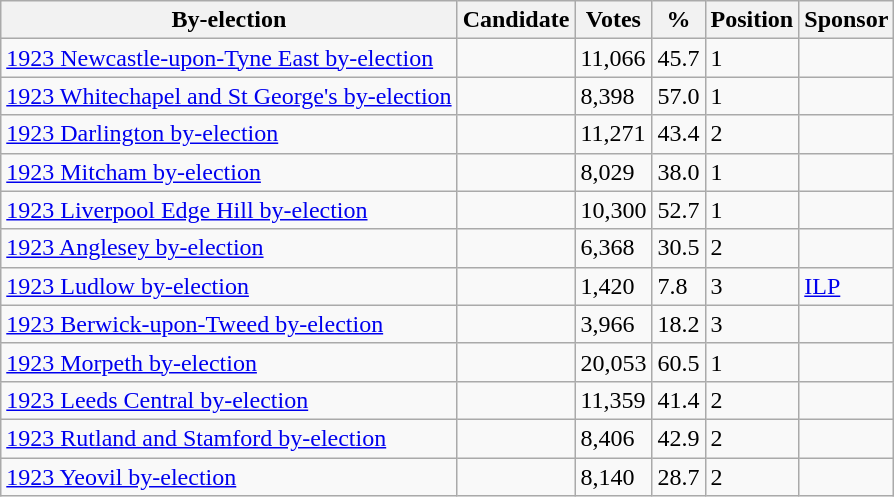<table class="wikitable sortable">
<tr>
<th>By-election</th>
<th>Candidate</th>
<th>Votes</th>
<th>%</th>
<th>Position</th>
<th>Sponsor</th>
</tr>
<tr>
<td><a href='#'>1923 Newcastle-upon-Tyne East by-election</a></td>
<td></td>
<td>11,066</td>
<td>45.7</td>
<td>1</td>
<td></td>
</tr>
<tr>
<td><a href='#'>1923 Whitechapel and St George's by-election</a></td>
<td></td>
<td>8,398</td>
<td>57.0</td>
<td>1</td>
<td></td>
</tr>
<tr>
<td><a href='#'>1923 Darlington by-election</a></td>
<td></td>
<td>11,271</td>
<td>43.4</td>
<td>2</td>
<td></td>
</tr>
<tr>
<td><a href='#'>1923 Mitcham by-election</a></td>
<td></td>
<td>8,029</td>
<td>38.0</td>
<td>1</td>
<td></td>
</tr>
<tr>
<td><a href='#'>1923 Liverpool Edge Hill by-election</a></td>
<td></td>
<td>10,300</td>
<td>52.7</td>
<td>1</td>
<td></td>
</tr>
<tr>
<td><a href='#'>1923 Anglesey by-election</a></td>
<td></td>
<td>6,368</td>
<td>30.5</td>
<td>2</td>
<td></td>
</tr>
<tr>
<td><a href='#'>1923 Ludlow by-election</a></td>
<td></td>
<td>1,420</td>
<td>7.8</td>
<td>3</td>
<td><a href='#'>ILP</a></td>
</tr>
<tr>
<td><a href='#'>1923 Berwick-upon-Tweed by-election</a></td>
<td></td>
<td>3,966</td>
<td>18.2</td>
<td>3</td>
<td></td>
</tr>
<tr>
<td><a href='#'>1923 Morpeth by-election</a></td>
<td></td>
<td>20,053</td>
<td>60.5</td>
<td>1</td>
<td></td>
</tr>
<tr>
<td><a href='#'>1923 Leeds Central by-election</a></td>
<td></td>
<td>11,359</td>
<td>41.4</td>
<td>2</td>
<td></td>
</tr>
<tr>
<td><a href='#'>1923 Rutland and Stamford by-election</a></td>
<td></td>
<td>8,406</td>
<td>42.9</td>
<td>2</td>
<td></td>
</tr>
<tr>
<td><a href='#'>1923 Yeovil by-election</a></td>
<td></td>
<td>8,140</td>
<td>28.7</td>
<td>2</td>
<td></td>
</tr>
</table>
